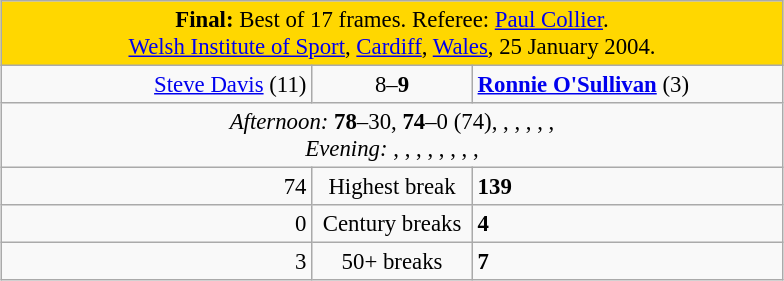<table class="wikitable" style="font-size: 95%; margin: 1em auto 1em auto;">
<tr>
<td colspan="3" align="center" bgcolor="#ffd700"><strong>Final:</strong> Best of 17 frames. Referee: <a href='#'>Paul Collier</a>.<br><a href='#'>Welsh Institute of Sport</a>, <a href='#'>Cardiff</a>, <a href='#'>Wales</a>, 25 January 2004.</td>
</tr>
<tr>
<td width="200" align="right"><a href='#'>Steve Davis</a> (11)<br></td>
<td width="100" align="center">8–<strong>9</strong></td>
<td width="200"><strong><a href='#'>Ronnie O'Sullivan</a></strong> (3)<br></td>
</tr>
<tr>
<td colspan="3" align="center" style="font-size: 100%"><em>Afternoon:</em> <strong>78</strong>–30, <strong>74</strong>–0 (74), , , , , ,  <br><em>Evening:</em> , , , , , , , , </td>
</tr>
<tr>
<td align="right">74</td>
<td align="center">Highest break</td>
<td><strong>139</strong></td>
</tr>
<tr>
<td align="right">0</td>
<td align="center">Century breaks</td>
<td><strong>4</strong></td>
</tr>
<tr>
<td align="right">3</td>
<td align="center">50+ breaks</td>
<td><strong>7</strong></td>
</tr>
</table>
